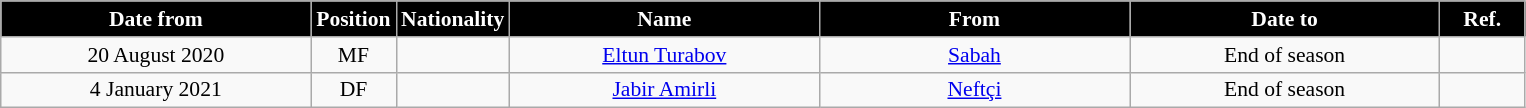<table class="wikitable" style="text-align:center; font-size:90%; ">
<tr>
<th style="background:#000000; color:#FFFFFF; width:200px;">Date from</th>
<th style="background:#000000; color:#FFFFFF; width:50px;">Position</th>
<th style="background:#000000; color:#FFFFFF; width:50px;">Nationality</th>
<th style="background:#000000; color:#FFFFFF; width:200px;">Name</th>
<th style="background:#000000; color:#FFFFFF; width:200px;">From</th>
<th style="background:#000000; color:#FFFFFF; width:200px;">Date to</th>
<th style="background:#000000; color:#FFFFFF; width:50px;">Ref.</th>
</tr>
<tr>
<td>20 August 2020</td>
<td>MF</td>
<td></td>
<td><a href='#'>Eltun Turabov</a></td>
<td><a href='#'>Sabah</a></td>
<td>End of season</td>
<td></td>
</tr>
<tr>
<td>4 January 2021</td>
<td>DF</td>
<td></td>
<td><a href='#'>Jabir Amirli</a></td>
<td><a href='#'>Neftçi</a></td>
<td>End of season</td>
<td></td>
</tr>
</table>
